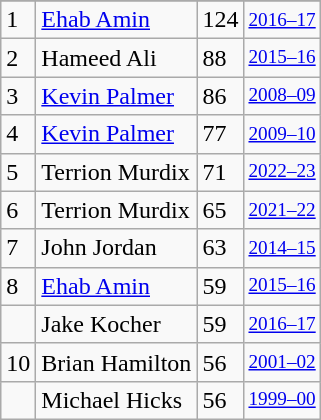<table class="wikitable">
<tr>
</tr>
<tr>
<td>1</td>
<td><a href='#'>Ehab Amin</a></td>
<td>124</td>
<td style="font-size:80%;"><a href='#'>2016–17</a></td>
</tr>
<tr>
<td>2</td>
<td>Hameed Ali</td>
<td>88</td>
<td style="font-size:80%;"><a href='#'>2015–16</a></td>
</tr>
<tr>
<td>3</td>
<td><a href='#'>Kevin Palmer</a></td>
<td>86</td>
<td style="font-size:80%;"><a href='#'>2008–09</a></td>
</tr>
<tr>
<td>4</td>
<td><a href='#'>Kevin Palmer</a></td>
<td>77</td>
<td style="font-size:80%;"><a href='#'>2009–10</a></td>
</tr>
<tr>
<td>5</td>
<td>Terrion Murdix</td>
<td>71</td>
<td style="font-size:80%;"><a href='#'>2022–23</a></td>
</tr>
<tr>
<td>6</td>
<td>Terrion Murdix</td>
<td>65</td>
<td style="font-size:80%;"><a href='#'>2021–22</a></td>
</tr>
<tr>
<td>7</td>
<td>John Jordan</td>
<td>63</td>
<td style="font-size:80%;"><a href='#'>2014–15</a></td>
</tr>
<tr>
<td>8</td>
<td><a href='#'>Ehab Amin</a></td>
<td>59</td>
<td style="font-size:80%;"><a href='#'>2015–16</a></td>
</tr>
<tr>
<td></td>
<td>Jake Kocher</td>
<td>59</td>
<td style="font-size:80%;"><a href='#'>2016–17</a></td>
</tr>
<tr>
<td>10</td>
<td>Brian Hamilton</td>
<td>56</td>
<td style="font-size:80%;"><a href='#'>2001–02</a></td>
</tr>
<tr>
<td></td>
<td>Michael Hicks</td>
<td>56</td>
<td style="font-size:80%;"><a href='#'>1999–00</a></td>
</tr>
</table>
